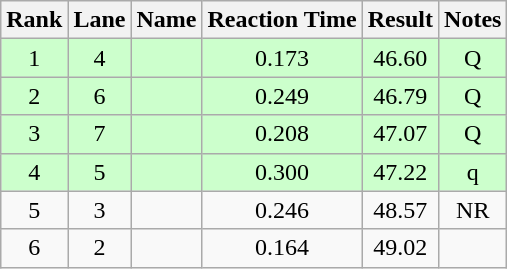<table class="wikitable" style="text-align:center">
<tr>
<th>Rank</th>
<th>Lane</th>
<th>Name</th>
<th>Reaction Time</th>
<th>Result</th>
<th>Notes</th>
</tr>
<tr bgcolor=ccffcc>
<td>1</td>
<td>4</td>
<td align="left"></td>
<td>0.173</td>
<td>46.60</td>
<td>Q</td>
</tr>
<tr bgcolor=ccffcc>
<td>2</td>
<td>6</td>
<td align="left"></td>
<td>0.249</td>
<td>46.79</td>
<td>Q</td>
</tr>
<tr bgcolor=ccffcc>
<td>3</td>
<td>7</td>
<td align="left"></td>
<td>0.208</td>
<td>47.07</td>
<td>Q</td>
</tr>
<tr bgcolor=ccffcc>
<td>4</td>
<td>5</td>
<td align="left"></td>
<td>0.300</td>
<td>47.22</td>
<td>q</td>
</tr>
<tr>
<td>5</td>
<td>3</td>
<td align="left"></td>
<td>0.246</td>
<td>48.57</td>
<td>NR</td>
</tr>
<tr>
<td>6</td>
<td>2</td>
<td align="left"></td>
<td>0.164</td>
<td>49.02</td>
<td></td>
</tr>
</table>
